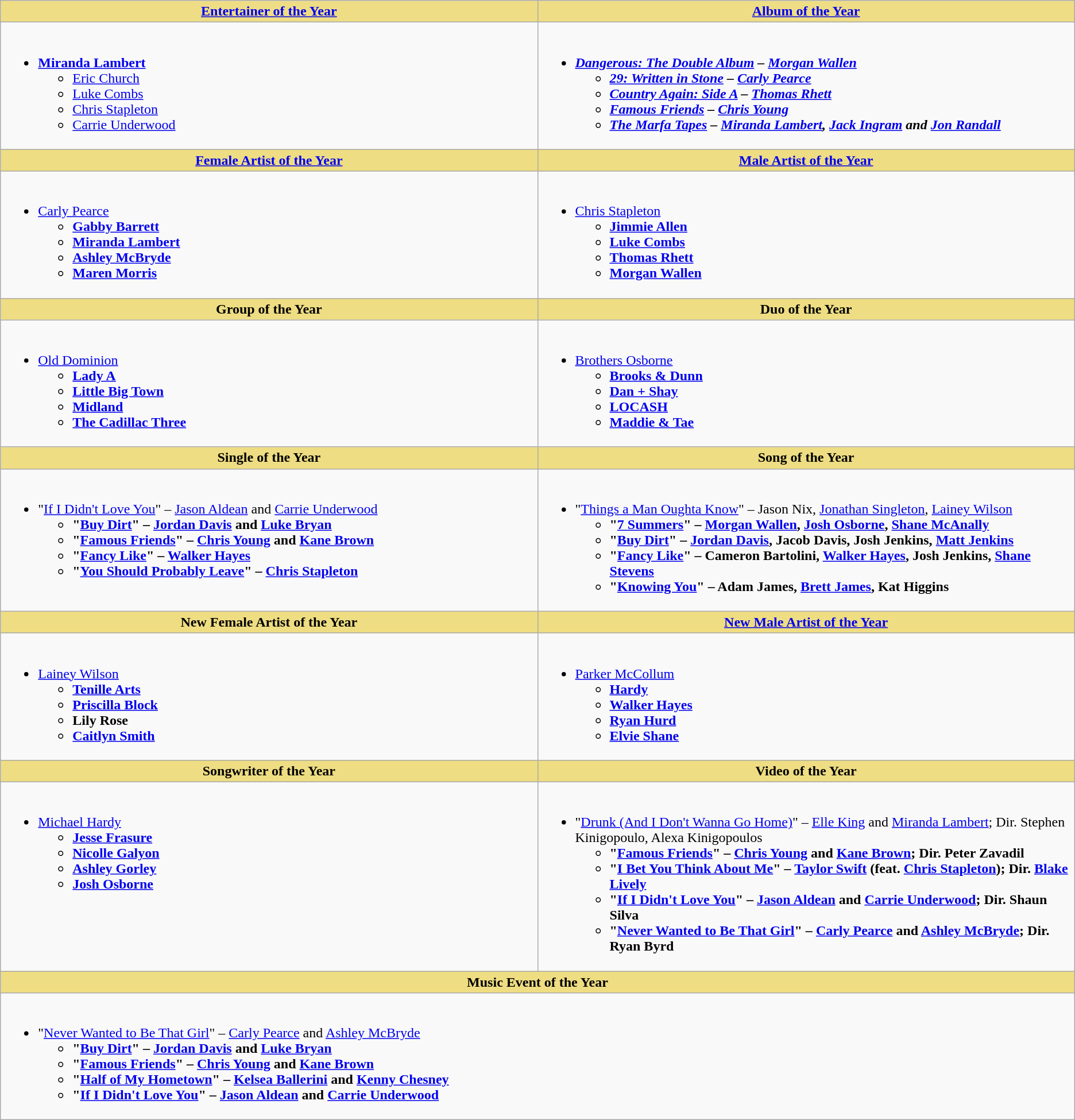<table class="wikitable">
<tr>
<th style="background:#EEDD85;" width="50%"><a href='#'>Entertainer of the Year</a></th>
<th style="background:#EEDD85;" width="50%"><a href='#'>Album of the Year</a></th>
</tr>
<tr>
<td valign="top"><br><ul><li><strong><a href='#'>Miranda Lambert</a></strong><ul><li><a href='#'>Eric Church</a></li><li><a href='#'>Luke Combs</a></li><li><a href='#'>Chris Stapleton</a></li><li><a href='#'>Carrie Underwood</a></li></ul></li></ul></td>
<td valign="top"><br><ul><li><strong><em><a href='#'>Dangerous: The Double Album</a><em> – <a href='#'>Morgan Wallen</a><strong><ul><li></em><a href='#'>29: Written in Stone</a><em> – <a href='#'>Carly Pearce</a></li><li></em><a href='#'>Country Again: Side A</a><em> – <a href='#'>Thomas Rhett</a></li><li></em><a href='#'>Famous Friends</a><em> – <a href='#'>Chris Young</a></li><li></em><a href='#'>The Marfa Tapes</a><em> – <a href='#'>Miranda Lambert</a>, <a href='#'>Jack Ingram</a> and <a href='#'>Jon Randall</a></li></ul></li></ul></td>
</tr>
<tr>
<th style="background:#EEDD82; width=50%"><a href='#'>Female Artist of the Year</a></th>
<th style="background:#EEDD82; width=50%"><a href='#'>Male Artist of the Year</a></th>
</tr>
<tr>
<td valign="top"><br><ul><li></strong><a href='#'>Carly Pearce</a><strong><ul><li><a href='#'>Gabby Barrett</a></li><li><a href='#'>Miranda Lambert</a></li><li><a href='#'>Ashley McBryde</a></li><li><a href='#'>Maren Morris</a></li></ul></li></ul></td>
<td valign="top"><br><ul><li></strong><a href='#'>Chris Stapleton</a><strong><ul><li><a href='#'>Jimmie Allen</a></li><li><a href='#'>Luke Combs</a></li><li><a href='#'>Thomas Rhett</a></li><li><a href='#'>Morgan Wallen</a></li></ul></li></ul></td>
</tr>
<tr>
<th style="background:#EEDD82; width=50%">Group of the Year</th>
<th style="background:#EEDD82; width=50%">Duo of the Year</th>
</tr>
<tr>
<td valign="top"><br><ul><li></strong><a href='#'>Old Dominion</a><strong><ul><li><a href='#'>Lady A</a></li><li><a href='#'>Little Big Town</a></li><li><a href='#'>Midland</a></li><li><a href='#'>The Cadillac Three</a></li></ul></li></ul></td>
<td valign="top"><br><ul><li></strong><a href='#'>Brothers Osborne</a><strong><ul><li><a href='#'>Brooks & Dunn</a></li><li><a href='#'>Dan + Shay</a></li><li><a href='#'>LOCASH</a></li><li><a href='#'>Maddie & Tae</a></li></ul></li></ul></td>
</tr>
<tr>
<th style="background:#EEDD82; width=50%">Single of the Year</th>
<th style="background:#EEDD82; width=50%">Song of the Year</th>
</tr>
<tr>
<td valign="top"><br><ul><li></strong>"<a href='#'>If I Didn't Love You</a>" – <a href='#'>Jason Aldean</a> and <a href='#'>Carrie Underwood</a><strong><ul><li>"<a href='#'>Buy Dirt</a>" – <a href='#'>Jordan Davis</a> and <a href='#'>Luke Bryan</a></li><li>"<a href='#'>Famous Friends</a>" – <a href='#'>Chris Young</a> and <a href='#'>Kane Brown</a></li><li>"<a href='#'>Fancy Like</a>" – <a href='#'>Walker Hayes</a></li><li>"<a href='#'>You Should Probably Leave</a>" – <a href='#'>Chris Stapleton</a></li></ul></li></ul></td>
<td valign="top"><br><ul><li></strong>"<a href='#'>Things a Man Oughta Know</a>" – Jason Nix, <a href='#'>Jonathan Singleton</a>, <a href='#'>Lainey Wilson</a><strong><ul><li>"<a href='#'>7 Summers</a>" – <a href='#'>Morgan Wallen</a>, <a href='#'>Josh Osborne</a>, <a href='#'>Shane McAnally</a></li><li>"<a href='#'>Buy Dirt</a>" – <a href='#'>Jordan Davis</a>, Jacob Davis, Josh Jenkins, <a href='#'>Matt Jenkins</a></li><li>"<a href='#'>Fancy Like</a>" – Cameron Bartolini, <a href='#'>Walker Hayes</a>, Josh Jenkins, <a href='#'>Shane Stevens</a></li><li>"<a href='#'>Knowing You</a>" – Adam James, <a href='#'>Brett James</a>, Kat Higgins</li></ul></li></ul></td>
</tr>
<tr>
<th style="background:#EEDD82; width=50%">New Female Artist of the Year</th>
<th style="background:#EEDD82; width=50%"><a href='#'>New Male Artist of the Year</a></th>
</tr>
<tr>
<td valign="top"><br><ul><li></strong><a href='#'>Lainey Wilson</a><strong><ul><li><a href='#'>Tenille Arts</a></li><li><a href='#'>Priscilla Block</a></li><li>Lily Rose</li><li><a href='#'>Caitlyn Smith</a></li></ul></li></ul></td>
<td valign="top"><br><ul><li></strong><a href='#'>Parker McCollum</a><strong><ul><li><a href='#'>Hardy</a></li><li><a href='#'>Walker Hayes</a></li><li><a href='#'>Ryan Hurd</a></li><li><a href='#'>Elvie Shane</a></li></ul></li></ul></td>
</tr>
<tr>
<th style="background:#EEDD82; width=50%">Songwriter of the Year</th>
<th style="background:#EEDD82; width=50%">Video of the Year</th>
</tr>
<tr>
<td valign="top"><br><ul><li></strong><a href='#'>Michael Hardy</a><strong><ul><li><a href='#'>Jesse Frasure</a></li><li><a href='#'>Nicolle Galyon</a></li><li><a href='#'>Ashley Gorley</a></li><li><a href='#'>Josh Osborne</a></li></ul></li></ul></td>
<td valign="top"><br><ul><li></strong> "<a href='#'>Drunk (And I Don't Wanna Go Home)</a>" – <a href='#'>Elle King</a> and <a href='#'>Miranda Lambert</a>; Dir. Stephen Kinigopoulo, Alexa Kinigopoulos<strong><ul><li>"<a href='#'>Famous Friends</a>" – <a href='#'>Chris Young</a> and <a href='#'>Kane Brown</a>; Dir. Peter Zavadil</li><li>"<a href='#'>I Bet You Think About Me</a>" – <a href='#'>Taylor Swift</a> (feat. <a href='#'>Chris Stapleton</a>); Dir. <a href='#'>Blake Lively</a></li><li>"<a href='#'>If I Didn't Love You</a>" – <a href='#'>Jason Aldean</a> and <a href='#'>Carrie Underwood</a>; Dir. Shaun Silva</li><li>"<a href='#'>Never Wanted to Be That Girl</a>" – <a href='#'>Carly Pearce</a> and <a href='#'>Ashley McBryde</a>; Dir. Ryan Byrd</li></ul></li></ul></td>
</tr>
<tr>
<th colspan="2" style="background:#EEDD82; width=50%">Music Event of the Year</th>
</tr>
<tr>
<td colspan="2"><br><ul><li></strong>"<a href='#'>Never Wanted to Be That Girl</a>" – <a href='#'>Carly Pearce</a> and <a href='#'>Ashley McBryde</a><strong><ul><li>"<a href='#'>Buy Dirt</a>" – <a href='#'>Jordan Davis</a> and <a href='#'>Luke Bryan</a></li><li>"<a href='#'>Famous Friends</a>" – <a href='#'>Chris Young</a> and <a href='#'>Kane Brown</a></li><li>"<a href='#'>Half of My Hometown</a>" – <a href='#'>Kelsea Ballerini</a> and <a href='#'>Kenny Chesney</a></li><li>"<a href='#'>If I Didn't Love You</a>" – <a href='#'>Jason Aldean</a> and <a href='#'>Carrie Underwood</a></li></ul></li></ul></td>
</tr>
</table>
